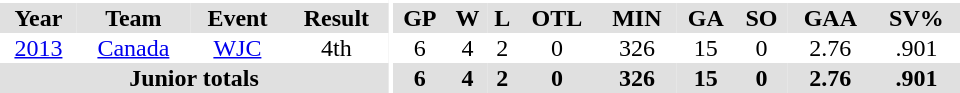<table border="0" cellpadding="1" cellspacing="0" style="text-align:center; width:40em">
<tr style="background:#e0e0e0;">
<th colspan="4" style="background:#fff;"></th>
<th rowspan="99" style="background:#fff;"></th>
</tr>
<tr style="background:#e0e0e0;" align="centre">
<th>Year</th>
<th>Team</th>
<th>Event</th>
<th>Result</th>
<th>GP</th>
<th>W</th>
<th>L</th>
<th>OTL</th>
<th>MIN</th>
<th>GA</th>
<th>SO</th>
<th>GAA</th>
<th>SV%</th>
</tr>
<tr ALIGN="centre">
<td><a href='#'>2013</a></td>
<td><a href='#'>Canada</a></td>
<td><a href='#'>WJC</a></td>
<td>4th</td>
<td>6</td>
<td>4</td>
<td>2</td>
<td>0</td>
<td>326</td>
<td>15</td>
<td>0</td>
<td>2.76</td>
<td>.901</td>
</tr>
<tr style="background:#e0e0e0;" align="centre">
<th colspan=4>Junior totals</th>
<th>6</th>
<th>4</th>
<th>2</th>
<th>0</th>
<th>326</th>
<th>15</th>
<th>0</th>
<th>2.76</th>
<th>.901</th>
</tr>
</table>
